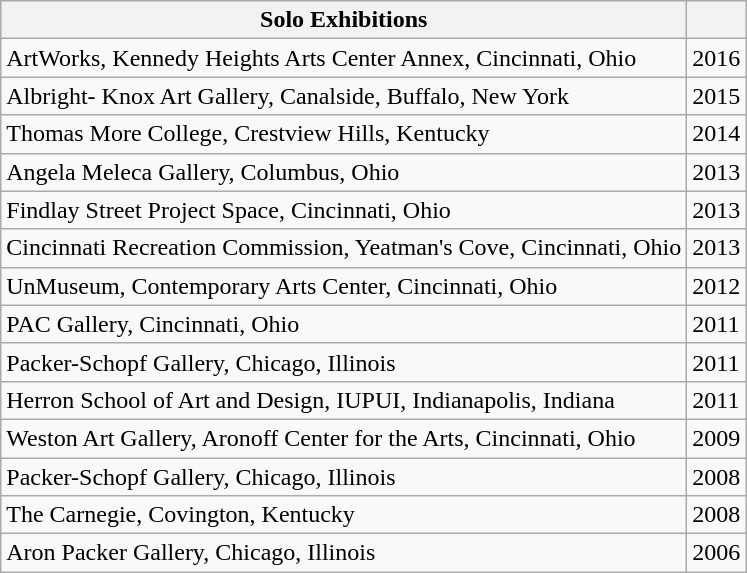<table class="wikitable">
<tr>
<th>Solo Exhibitions</th>
<th></th>
</tr>
<tr>
<td>ArtWorks, Kennedy Heights Arts Center Annex, Cincinnati, Ohio</td>
<td>2016</td>
</tr>
<tr>
<td>Albright- Knox Art Gallery, Canalside, Buffalo, New York</td>
<td>2015</td>
</tr>
<tr>
<td>Thomas More College, Crestview Hills, Kentucky</td>
<td>2014</td>
</tr>
<tr>
<td>Angela Meleca Gallery, Columbus, Ohio</td>
<td>2013</td>
</tr>
<tr>
<td>Findlay Street Project Space, Cincinnati, Ohio</td>
<td>2013</td>
</tr>
<tr>
<td>Cincinnati Recreation Commission, Yeatman's Cove, Cincinnati, Ohio</td>
<td>2013</td>
</tr>
<tr>
<td>UnMuseum, Contemporary Arts Center, Cincinnati, Ohio</td>
<td>2012</td>
</tr>
<tr>
<td>PAC Gallery, Cincinnati, Ohio</td>
<td>2011</td>
</tr>
<tr>
<td>Packer-Schopf Gallery, Chicago, Illinois</td>
<td>2011</td>
</tr>
<tr>
<td>Herron School of Art and Design, IUPUI, Indianapolis, Indiana</td>
<td>2011</td>
</tr>
<tr>
<td>Weston Art Gallery, Aronoff Center for the Arts, Cincinnati, Ohio</td>
<td>2009</td>
</tr>
<tr>
<td>Packer-Schopf Gallery, Chicago, Illinois</td>
<td>2008</td>
</tr>
<tr>
<td>The Carnegie, Covington, Kentucky</td>
<td>2008</td>
</tr>
<tr>
<td>Aron Packer Gallery, Chicago, Illinois</td>
<td>2006</td>
</tr>
</table>
